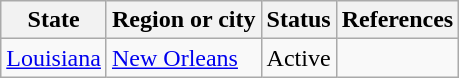<table class="wikitable sortable">
<tr>
<th>State</th>
<th>Region or city</th>
<th>Status</th>
<th>References</th>
</tr>
<tr>
<td><a href='#'>Louisiana</a></td>
<td><a href='#'>New Orleans</a></td>
<td>Active</td>
<td></td>
</tr>
</table>
